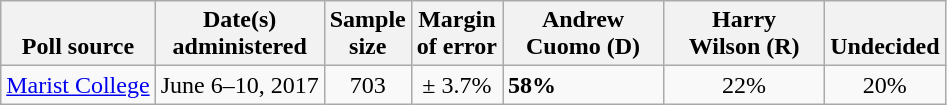<table class="wikitable">
<tr valign=bottom>
<th>Poll source</th>
<th>Date(s)<br>administered</th>
<th>Sample<br>size</th>
<th>Margin<br>of error</th>
<th style="width:100px;">Andrew<br>Cuomo (D)</th>
<th style="width:100px;">Harry<br>Wilson (R)</th>
<th>Undecided</th>
</tr>
<tr>
<td><a href='#'>Marist College</a></td>
<td align=center>June 6–10, 2017</td>
<td align=center>703</td>
<td align=center>± 3.7%</td>
<td><strong>58%</strong></td>
<td align=center>22%</td>
<td align=center>20%</td>
</tr>
</table>
